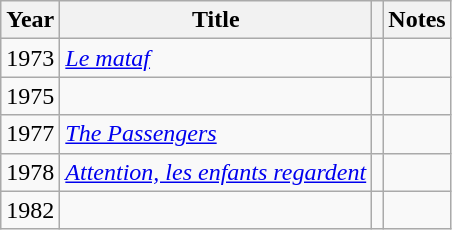<table class="wikitable sortable">
<tr>
<th>Year</th>
<th>Title</th>
<th></th>
<th class="unsortable">Notes</th>
</tr>
<tr>
<td>1973</td>
<td><em><a href='#'>Le mataf</a></em></td>
<td></td>
<td></td>
</tr>
<tr>
<td>1975</td>
<td><em></em></td>
<td></td>
<td></td>
</tr>
<tr>
<td>1977</td>
<td><em><a href='#'>The Passengers</a></em></td>
<td></td>
<td></td>
</tr>
<tr>
<td>1978</td>
<td><em><a href='#'>Attention, les enfants regardent</a></em></td>
<td></td>
<td></td>
</tr>
<tr>
<td>1982</td>
<td><em></em></td>
<td></td>
<td></td>
</tr>
</table>
